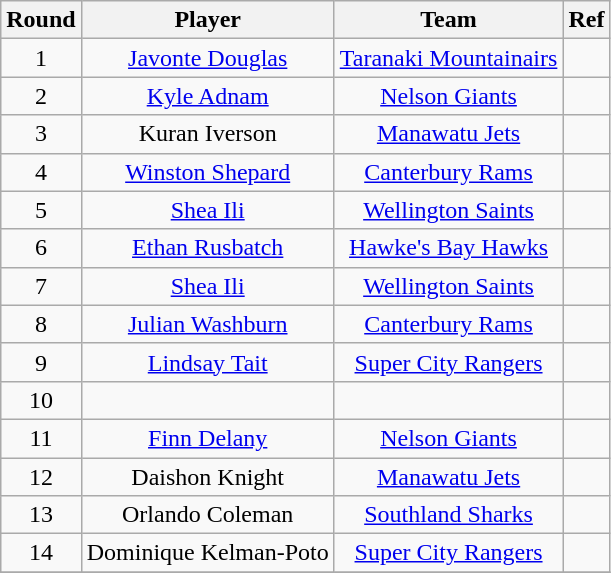<table class="wikitable" style="text-align:center">
<tr>
<th>Round</th>
<th>Player</th>
<th>Team</th>
<th>Ref</th>
</tr>
<tr>
<td>1</td>
<td><a href='#'>Javonte Douglas</a></td>
<td><a href='#'>Taranaki Mountainairs</a></td>
<td></td>
</tr>
<tr>
<td>2</td>
<td><a href='#'>Kyle Adnam</a></td>
<td><a href='#'>Nelson Giants</a></td>
<td></td>
</tr>
<tr>
<td>3</td>
<td>Kuran Iverson</td>
<td><a href='#'>Manawatu Jets</a></td>
<td></td>
</tr>
<tr>
<td>4</td>
<td><a href='#'>Winston Shepard</a></td>
<td><a href='#'>Canterbury Rams</a></td>
<td></td>
</tr>
<tr>
<td>5</td>
<td><a href='#'>Shea Ili</a></td>
<td><a href='#'>Wellington Saints</a></td>
<td></td>
</tr>
<tr>
<td>6</td>
<td><a href='#'>Ethan Rusbatch</a></td>
<td><a href='#'>Hawke's Bay Hawks</a></td>
<td></td>
</tr>
<tr>
<td>7</td>
<td><a href='#'>Shea Ili</a></td>
<td><a href='#'>Wellington Saints</a></td>
<td></td>
</tr>
<tr>
<td>8</td>
<td><a href='#'>Julian Washburn</a></td>
<td><a href='#'>Canterbury Rams</a></td>
<td></td>
</tr>
<tr>
<td>9</td>
<td><a href='#'>Lindsay Tait</a></td>
<td><a href='#'>Super City Rangers</a></td>
<td></td>
</tr>
<tr>
<td>10</td>
<td></td>
<td></td>
<td></td>
</tr>
<tr>
<td>11</td>
<td><a href='#'>Finn Delany</a></td>
<td><a href='#'>Nelson Giants</a></td>
<td></td>
</tr>
<tr>
<td>12</td>
<td>Daishon Knight</td>
<td><a href='#'>Manawatu Jets</a></td>
<td></td>
</tr>
<tr>
<td>13</td>
<td>Orlando Coleman</td>
<td><a href='#'>Southland Sharks</a></td>
<td></td>
</tr>
<tr>
<td>14</td>
<td>Dominique Kelman-Poto</td>
<td><a href='#'>Super City Rangers</a></td>
<td></td>
</tr>
<tr>
</tr>
</table>
